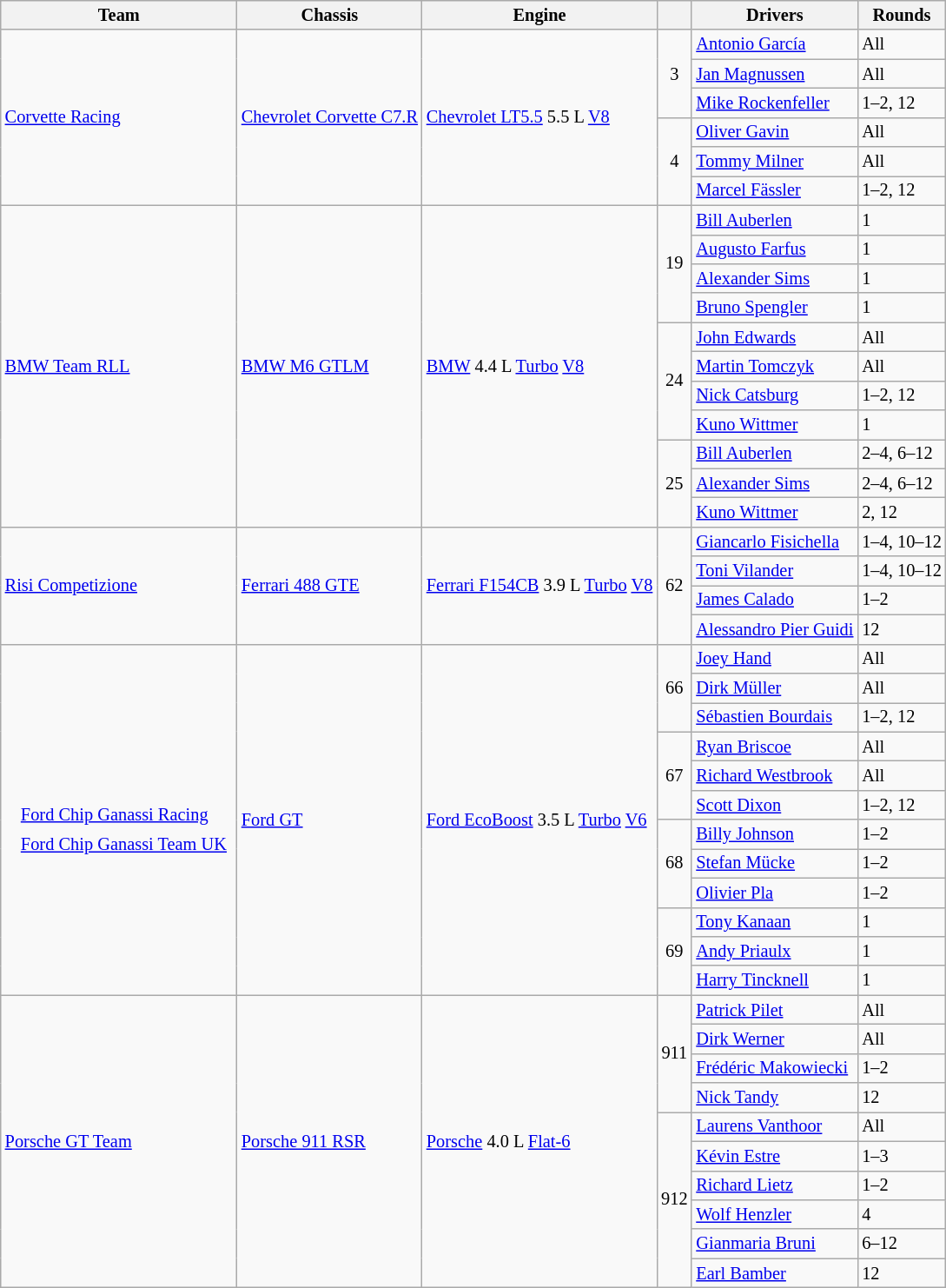<table class="wikitable" style="font-size: 85%">
<tr>
<th>Team</th>
<th>Chassis</th>
<th>Engine</th>
<th></th>
<th>Drivers</th>
<th>Rounds</th>
</tr>
<tr>
<td rowspan=6> <a href='#'>Corvette Racing</a></td>
<td rowspan=6><a href='#'>Chevrolet Corvette C7.R</a></td>
<td rowspan=6><a href='#'>Chevrolet LT5.5</a> 5.5 L <a href='#'>V8</a></td>
<td rowspan=3 align=middle>3</td>
<td> <a href='#'>Antonio García</a></td>
<td>All</td>
</tr>
<tr>
<td> <a href='#'>Jan Magnussen</a></td>
<td>All</td>
</tr>
<tr>
<td> <a href='#'>Mike Rockenfeller</a></td>
<td>1–2, 12</td>
</tr>
<tr>
<td rowspan=3 align=middle>4</td>
<td> <a href='#'>Oliver Gavin</a></td>
<td>All</td>
</tr>
<tr>
<td> <a href='#'>Tommy Milner</a></td>
<td>All</td>
</tr>
<tr>
<td> <a href='#'>Marcel Fässler</a></td>
<td>1–2, 12</td>
</tr>
<tr>
<td rowspan=11> <a href='#'>BMW Team RLL</a></td>
<td rowspan=11><a href='#'>BMW M6 GTLM</a></td>
<td rowspan=11><a href='#'>BMW</a> 4.4 L <a href='#'>Turbo</a> <a href='#'>V8</a></td>
<td rowspan=4 align=middle>19</td>
<td> <a href='#'>Bill Auberlen</a></td>
<td>1</td>
</tr>
<tr>
<td> <a href='#'>Augusto Farfus</a></td>
<td>1</td>
</tr>
<tr>
<td> <a href='#'>Alexander Sims</a></td>
<td>1</td>
</tr>
<tr>
<td> <a href='#'>Bruno Spengler</a></td>
<td>1</td>
</tr>
<tr>
<td rowspan=4 align=middle>24</td>
<td> <a href='#'>John Edwards</a></td>
<td>All</td>
</tr>
<tr>
<td> <a href='#'>Martin Tomczyk</a></td>
<td>All</td>
</tr>
<tr>
<td> <a href='#'>Nick Catsburg</a></td>
<td>1–2, 12</td>
</tr>
<tr>
<td> <a href='#'>Kuno Wittmer</a></td>
<td>1</td>
</tr>
<tr>
<td rowspan=3 align=middle>25</td>
<td> <a href='#'>Bill Auberlen</a></td>
<td>2–4, 6–12</td>
</tr>
<tr>
<td> <a href='#'>Alexander Sims</a></td>
<td>2–4, 6–12</td>
</tr>
<tr>
<td> <a href='#'>Kuno Wittmer</a></td>
<td>2, 12</td>
</tr>
<tr>
<td rowspan=4> <a href='#'>Risi Competizione</a></td>
<td rowspan=4><a href='#'>Ferrari 488 GTE</a></td>
<td rowspan=4><a href='#'>Ferrari F154CB</a> 3.9 L <a href='#'>Turbo</a> <a href='#'>V8</a></td>
<td rowspan=4 align=middle>62</td>
<td> <a href='#'>Giancarlo Fisichella</a></td>
<td>1–4, 10–12</td>
</tr>
<tr>
<td> <a href='#'>Toni Vilander</a></td>
<td>1–4, 10–12</td>
</tr>
<tr>
<td> <a href='#'>James Calado</a></td>
<td>1–2</td>
</tr>
<tr>
<td> <a href='#'>Alessandro Pier Guidi</a></td>
<td>12</td>
</tr>
<tr>
<td rowspan=12><br><table style="float: left; border-top:transparent; border-right:transparent; border-bottom:transparent; border-left:transparent;">
<tr>
<td style=" border-top:transparent; border-right:transparent; border-bottom:transparent; border-left:transparent;" rowspan=7> <br> </td>
<td style=" border-top:transparent; border-right:transparent; border-bottom:transparent; border-left:transparent;"><a href='#'>Ford Chip Ganassi Racing</a></td>
</tr>
<tr>
<td style=" border-top:transparent; border-right:transparent; border-bottom:transparent; border-left:transparent;"><a href='#'>Ford Chip Ganassi Team UK</a></td>
</tr>
</table>
</td>
<td rowspan=12><a href='#'>Ford GT</a></td>
<td rowspan=12><a href='#'>Ford EcoBoost</a> 3.5 L <a href='#'>Turbo</a> <a href='#'>V6</a></td>
<td rowspan=3 align=middle>66</td>
<td> <a href='#'>Joey Hand</a></td>
<td>All</td>
</tr>
<tr>
<td> <a href='#'>Dirk Müller</a></td>
<td>All</td>
</tr>
<tr>
<td> <a href='#'>Sébastien Bourdais</a></td>
<td>1–2, 12</td>
</tr>
<tr>
<td rowspan=3 align=middle>67</td>
<td> <a href='#'>Ryan Briscoe</a></td>
<td>All</td>
</tr>
<tr>
<td> <a href='#'>Richard Westbrook</a></td>
<td>All</td>
</tr>
<tr>
<td> <a href='#'>Scott Dixon</a></td>
<td>1–2, 12</td>
</tr>
<tr>
<td rowspan=3 align=middle>68</td>
<td> <a href='#'>Billy Johnson</a></td>
<td>1–2</td>
</tr>
<tr>
<td> <a href='#'>Stefan Mücke</a></td>
<td>1–2</td>
</tr>
<tr>
<td> <a href='#'>Olivier Pla</a></td>
<td>1–2</td>
</tr>
<tr>
<td rowspan=3 align=middle>69</td>
<td> <a href='#'>Tony Kanaan</a></td>
<td>1</td>
</tr>
<tr>
<td> <a href='#'>Andy Priaulx</a></td>
<td>1</td>
</tr>
<tr>
<td> <a href='#'>Harry Tincknell</a></td>
<td>1</td>
</tr>
<tr>
<td rowspan=10> <a href='#'>Porsche GT Team</a></td>
<td rowspan=10><a href='#'>Porsche 911 RSR</a></td>
<td rowspan=10><a href='#'>Porsche</a> 4.0 L <a href='#'>Flat-6</a></td>
<td rowspan=4 align=middle>911</td>
<td> <a href='#'>Patrick Pilet</a></td>
<td>All</td>
</tr>
<tr>
<td> <a href='#'>Dirk Werner</a></td>
<td>All</td>
</tr>
<tr>
<td> <a href='#'>Frédéric Makowiecki</a></td>
<td>1–2</td>
</tr>
<tr>
<td> <a href='#'>Nick Tandy</a></td>
<td>12</td>
</tr>
<tr>
<td rowspan=6 align=middle>912</td>
<td> <a href='#'>Laurens Vanthoor</a></td>
<td>All</td>
</tr>
<tr>
<td> <a href='#'>Kévin Estre</a></td>
<td>1–3</td>
</tr>
<tr>
<td> <a href='#'>Richard Lietz</a></td>
<td>1–2</td>
</tr>
<tr>
<td> <a href='#'>Wolf Henzler</a></td>
<td>4</td>
</tr>
<tr>
<td> <a href='#'>Gianmaria Bruni</a></td>
<td>6–12</td>
</tr>
<tr>
<td> <a href='#'>Earl Bamber</a></td>
<td>12</td>
</tr>
</table>
